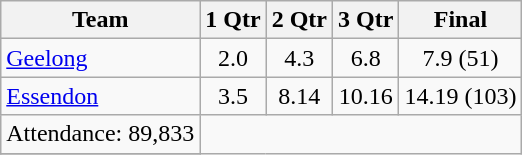<table class="wikitable">
<tr>
<th>Team</th>
<th>1 Qtr</th>
<th>2 Qtr</th>
<th>3 Qtr</th>
<th>Final</th>
</tr>
<tr>
<td><a href='#'>Geelong</a></td>
<td align=center>2.0</td>
<td align=center>4.3</td>
<td align=center>6.8</td>
<td align=center>7.9 (51)</td>
</tr>
<tr>
<td><a href='#'>Essendon</a></td>
<td align=center>3.5</td>
<td align=center>8.14</td>
<td align=center>10.16</td>
<td align=center>14.19 (103)</td>
</tr>
<tr>
<td align=center>Attendance: 89,833</td>
</tr>
<tr>
</tr>
</table>
